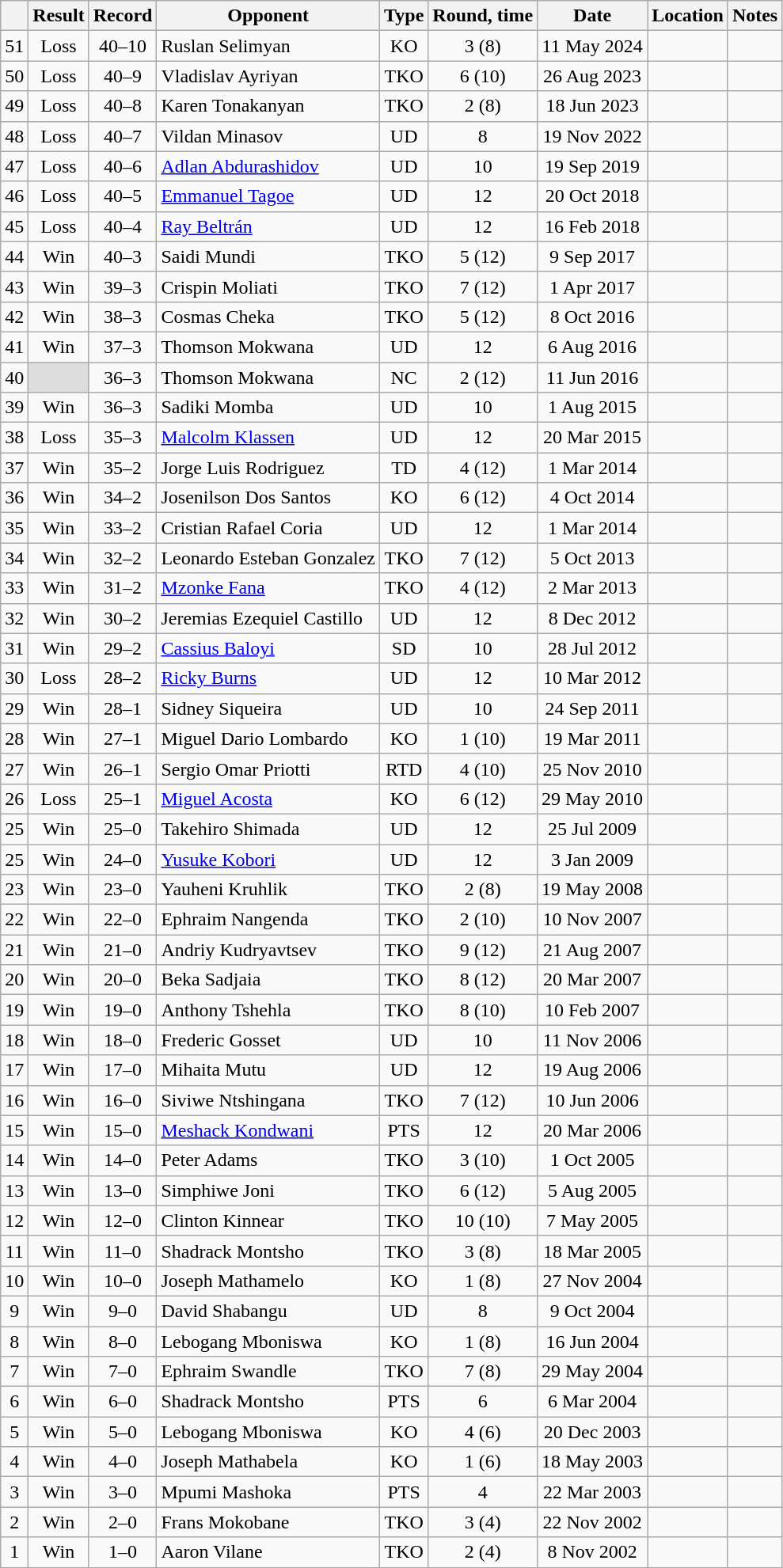<table class=wikitable style=text-align:center>
<tr>
<th></th>
<th>Result</th>
<th>Record</th>
<th>Opponent</th>
<th>Type</th>
<th>Round, time</th>
<th>Date</th>
<th>Location</th>
<th>Notes</th>
</tr>
<tr>
<td>51</td>
<td>Loss</td>
<td>40–10 </td>
<td align=left>Ruslan Selimyan</td>
<td>KO</td>
<td>3 (8)</td>
<td>11 May 2024</td>
<td align=left></td>
<td align=left></td>
</tr>
<tr>
<td>50</td>
<td>Loss</td>
<td>40–9 </td>
<td align=left>Vladislav Ayriyan</td>
<td>TKO</td>
<td>6 (10)</td>
<td>26 Aug 2023</td>
<td align=left></td>
<td align=left></td>
</tr>
<tr>
<td>49</td>
<td>Loss</td>
<td>40–8 </td>
<td align=left>Karen Tonakanyan</td>
<td>TKO</td>
<td>2 (8)</td>
<td>18 Jun 2023</td>
<td align=left></td>
<td align=left></td>
</tr>
<tr>
<td>48</td>
<td>Loss</td>
<td>40–7 </td>
<td align=left>Vildan Minasov</td>
<td>UD</td>
<td>8</td>
<td>19 Nov 2022</td>
<td align=left></td>
<td align=left></td>
</tr>
<tr>
<td>47</td>
<td>Loss</td>
<td>40–6 </td>
<td align=left><a href='#'>Adlan Abdurashidov</a></td>
<td>UD</td>
<td>10</td>
<td>19 Sep 2019</td>
<td align=left></td>
<td align=left></td>
</tr>
<tr>
<td>46</td>
<td>Loss</td>
<td>40–5 </td>
<td align=left><a href='#'>Emmanuel Tagoe</a></td>
<td>UD</td>
<td>12</td>
<td>20 Oct 2018</td>
<td align=left></td>
<td align=left></td>
</tr>
<tr>
<td>45</td>
<td>Loss</td>
<td>40–4 </td>
<td align=left><a href='#'>Ray Beltrán</a></td>
<td>UD</td>
<td>12</td>
<td>16 Feb 2018</td>
<td align=left></td>
<td align=left></td>
</tr>
<tr>
<td>44</td>
<td>Win</td>
<td>40–3 </td>
<td align=left>Saidi Mundi</td>
<td>TKO</td>
<td>5 (12)</td>
<td>9 Sep 2017</td>
<td align=left></td>
<td align=left></td>
</tr>
<tr>
<td>43</td>
<td>Win</td>
<td>39–3 </td>
<td align=left>Crispin Moliati</td>
<td>TKO</td>
<td>7 (12)</td>
<td>1 Apr 2017</td>
<td align=left></td>
<td align=left></td>
</tr>
<tr>
<td>42</td>
<td>Win</td>
<td>38–3 </td>
<td align=left>Cosmas Cheka</td>
<td>TKO</td>
<td>5 (12)</td>
<td>8 Oct 2016</td>
<td align=left></td>
<td align=left></td>
</tr>
<tr>
<td>41</td>
<td>Win</td>
<td>37–3 </td>
<td align=left>Thomson Mokwana</td>
<td>UD</td>
<td>12</td>
<td>6 Aug 2016</td>
<td align=left></td>
<td align=left></td>
</tr>
<tr>
<td>40</td>
<td style=background:#DDD></td>
<td>36–3 </td>
<td align=left>Thomson Mokwana</td>
<td>NC</td>
<td>2 (12)</td>
<td>11 Jun 2016</td>
<td align=left></td>
<td align=left></td>
</tr>
<tr>
<td>39</td>
<td>Win</td>
<td>36–3</td>
<td align=left>Sadiki Momba</td>
<td>UD</td>
<td>10</td>
<td>1 Aug 2015</td>
<td align=left></td>
<td align=left></td>
</tr>
<tr>
<td>38</td>
<td>Loss</td>
<td>35–3</td>
<td align=left><a href='#'>Malcolm Klassen</a></td>
<td>UD</td>
<td>12</td>
<td>20 Mar 2015</td>
<td align=left></td>
<td align=left></td>
</tr>
<tr>
<td>37</td>
<td>Win</td>
<td>35–2</td>
<td align=left>Jorge Luis Rodriguez</td>
<td>TD</td>
<td>4 (12)</td>
<td>1 Mar 2014</td>
<td align=left></td>
<td align=left></td>
</tr>
<tr>
<td>36</td>
<td>Win</td>
<td>34–2</td>
<td align=left>Josenilson Dos Santos</td>
<td>KO</td>
<td>6 (12)</td>
<td>4 Oct 2014</td>
<td align=left></td>
<td align=left></td>
</tr>
<tr>
<td>35</td>
<td>Win</td>
<td>33–2</td>
<td align=left>Cristian Rafael Coria</td>
<td>UD</td>
<td>12</td>
<td>1 Mar 2014</td>
<td align=left></td>
<td align=left></td>
</tr>
<tr>
<td>34</td>
<td>Win</td>
<td>32–2</td>
<td align=left>Leonardo Esteban Gonzalez</td>
<td>TKO</td>
<td>7 (12)</td>
<td>5 Oct 2013</td>
<td align=left></td>
<td align=left></td>
</tr>
<tr>
<td>33</td>
<td>Win</td>
<td>31–2</td>
<td align=left><a href='#'>Mzonke Fana</a></td>
<td>TKO</td>
<td>4 (12)</td>
<td>2 Mar 2013</td>
<td align=left></td>
<td align=left></td>
</tr>
<tr>
<td>32</td>
<td>Win</td>
<td>30–2</td>
<td align=left>Jeremias Ezequiel Castillo</td>
<td>UD</td>
<td>12</td>
<td>8 Dec 2012</td>
<td align=left></td>
<td align=left></td>
</tr>
<tr>
<td>31</td>
<td>Win</td>
<td>29–2</td>
<td align=left><a href='#'>Cassius Baloyi</a></td>
<td>SD</td>
<td>10</td>
<td>28 Jul 2012</td>
<td align=left></td>
<td align=left></td>
</tr>
<tr>
<td>30</td>
<td>Loss</td>
<td>28–2</td>
<td align=left><a href='#'>Ricky Burns</a></td>
<td>UD</td>
<td>12</td>
<td>10 Mar 2012</td>
<td align=left></td>
<td align=left></td>
</tr>
<tr>
<td>29</td>
<td>Win</td>
<td>28–1</td>
<td align=left>Sidney Siqueira</td>
<td>UD</td>
<td>10</td>
<td>24 Sep 2011</td>
<td align=left></td>
<td align=left></td>
</tr>
<tr>
<td>28</td>
<td>Win</td>
<td>27–1</td>
<td align=left>Miguel Dario Lombardo</td>
<td>KO</td>
<td>1 (10)</td>
<td>19 Mar 2011</td>
<td align=left></td>
<td align=left></td>
</tr>
<tr>
<td>27</td>
<td>Win</td>
<td>26–1</td>
<td align=left>Sergio Omar Priotti</td>
<td>RTD</td>
<td>4 (10)</td>
<td>25 Nov 2010</td>
<td align=left></td>
<td align=left></td>
</tr>
<tr>
<td>26</td>
<td>Loss</td>
<td>25–1</td>
<td align=left><a href='#'>Miguel Acosta</a></td>
<td>KO</td>
<td>6 (12) </td>
<td>29 May 2010</td>
<td align=left></td>
<td align=left></td>
</tr>
<tr>
<td>25</td>
<td>Win</td>
<td>25–0</td>
<td align=left>Takehiro Shimada</td>
<td>UD</td>
<td>12</td>
<td>25 Jul 2009</td>
<td align=left></td>
<td align=left></td>
</tr>
<tr>
<td>25</td>
<td>Win</td>
<td>24–0</td>
<td align=left><a href='#'>Yusuke Kobori</a></td>
<td>UD</td>
<td>12</td>
<td>3 Jan 2009</td>
<td align=left></td>
<td align=left></td>
</tr>
<tr>
<td>23</td>
<td>Win</td>
<td>23–0</td>
<td align=left>Yauheni Kruhlik</td>
<td>TKO</td>
<td>2 (8)</td>
<td>19 May 2008</td>
<td align=left></td>
<td align=left></td>
</tr>
<tr>
<td>22</td>
<td>Win</td>
<td>22–0</td>
<td align=left>Ephraim Nangenda</td>
<td>TKO</td>
<td>2 (10)</td>
<td>10 Nov 2007</td>
<td align=left></td>
<td align=left></td>
</tr>
<tr>
<td>21</td>
<td>Win</td>
<td>21–0</td>
<td align=left>Andriy Kudryavtsev</td>
<td>TKO</td>
<td>9 (12)</td>
<td>21 Aug 2007</td>
<td align=left></td>
<td align=left></td>
</tr>
<tr>
<td>20</td>
<td>Win</td>
<td>20–0</td>
<td align=left>Beka Sadjaia</td>
<td>TKO</td>
<td>8 (12)</td>
<td>20 Mar 2007</td>
<td align=left></td>
<td align=left></td>
</tr>
<tr>
<td>19</td>
<td>Win</td>
<td>19–0</td>
<td align=left>Anthony Tshehla</td>
<td>TKO</td>
<td>8 (10)</td>
<td>10 Feb 2007</td>
<td align=left></td>
<td align=left></td>
</tr>
<tr>
<td>18</td>
<td>Win</td>
<td>18–0</td>
<td align=left>Frederic Gosset</td>
<td>UD</td>
<td>10</td>
<td>11 Nov 2006</td>
<td align=left></td>
<td align=left></td>
</tr>
<tr>
<td>17</td>
<td>Win</td>
<td>17–0</td>
<td align=left>Mihaita Mutu</td>
<td>UD</td>
<td>12</td>
<td>19 Aug 2006</td>
<td align=left></td>
<td align=left></td>
</tr>
<tr>
<td>16</td>
<td>Win</td>
<td>16–0</td>
<td align=left>Siviwe Ntshingana</td>
<td>TKO</td>
<td>7 (12)</td>
<td>10 Jun 2006</td>
<td align=left></td>
<td align=left></td>
</tr>
<tr>
<td>15</td>
<td>Win</td>
<td>15–0</td>
<td align=left><a href='#'>Meshack Kondwani</a></td>
<td>PTS</td>
<td>12</td>
<td>20 Mar 2006</td>
<td align=left></td>
<td align=left></td>
</tr>
<tr>
<td>14</td>
<td>Win</td>
<td>14–0</td>
<td align=left>Peter Adams</td>
<td>TKO</td>
<td>3 (10)</td>
<td>1 Oct 2005</td>
<td align=left></td>
<td align=left></td>
</tr>
<tr>
<td>13</td>
<td>Win</td>
<td>13–0</td>
<td align=left>Simphiwe Joni</td>
<td>TKO</td>
<td>6 (12)</td>
<td>5 Aug 2005</td>
<td align=left></td>
<td align=left></td>
</tr>
<tr>
<td>12</td>
<td>Win</td>
<td>12–0</td>
<td align=left>Clinton Kinnear</td>
<td>TKO</td>
<td>10 (10)</td>
<td>7 May 2005</td>
<td align=left></td>
<td align=left></td>
</tr>
<tr>
<td>11</td>
<td>Win</td>
<td>11–0</td>
<td align=left>Shadrack Montsho</td>
<td>TKO</td>
<td>3 (8)</td>
<td>18 Mar 2005</td>
<td align=left></td>
<td align=left></td>
</tr>
<tr>
<td>10</td>
<td>Win</td>
<td>10–0</td>
<td align=left>Joseph Mathamelo</td>
<td>KO</td>
<td>1 (8)</td>
<td>27 Nov 2004</td>
<td align=left></td>
<td align=left></td>
</tr>
<tr>
<td>9</td>
<td>Win</td>
<td>9–0</td>
<td align=left>David Shabangu</td>
<td>UD</td>
<td>8</td>
<td>9 Oct 2004</td>
<td align=left></td>
<td align=left></td>
</tr>
<tr>
<td>8</td>
<td>Win</td>
<td>8–0</td>
<td align=left>Lebogang Mboniswa</td>
<td>KO</td>
<td>1 (8)</td>
<td>16 Jun 2004</td>
<td align=left></td>
<td align=left></td>
</tr>
<tr>
<td>7</td>
<td>Win</td>
<td>7–0</td>
<td align=left>Ephraim Swandle</td>
<td>TKO</td>
<td>7 (8)</td>
<td>29 May 2004</td>
<td align=left></td>
<td align=left></td>
</tr>
<tr>
<td>6</td>
<td>Win</td>
<td>6–0</td>
<td align=left>Shadrack Montsho</td>
<td>PTS</td>
<td>6</td>
<td>6 Mar 2004</td>
<td align=left></td>
<td align=left></td>
</tr>
<tr>
<td>5</td>
<td>Win</td>
<td>5–0</td>
<td align=left>Lebogang Mboniswa</td>
<td>KO</td>
<td>4 (6)</td>
<td>20 Dec 2003</td>
<td align=left></td>
<td align=left></td>
</tr>
<tr>
<td>4</td>
<td>Win</td>
<td>4–0</td>
<td align=left>Joseph Mathabela</td>
<td>KO</td>
<td>1 (6)</td>
<td>18 May 2003</td>
<td align=left></td>
<td align=left></td>
</tr>
<tr>
<td>3</td>
<td>Win</td>
<td>3–0</td>
<td align=left>Mpumi Mashoka</td>
<td>PTS</td>
<td>4</td>
<td>22 Mar 2003</td>
<td align=left></td>
<td align=left></td>
</tr>
<tr>
<td>2</td>
<td>Win</td>
<td>2–0</td>
<td align=left>Frans Mokobane</td>
<td>TKO</td>
<td>3 (4)</td>
<td>22 Nov 2002</td>
<td align=left></td>
<td align=left></td>
</tr>
<tr>
<td>1</td>
<td>Win</td>
<td>1–0</td>
<td align=left>Aaron Vilane</td>
<td>TKO</td>
<td>2 (4)</td>
<td>8 Nov 2002</td>
<td align=left></td>
<td align=left></td>
</tr>
</table>
